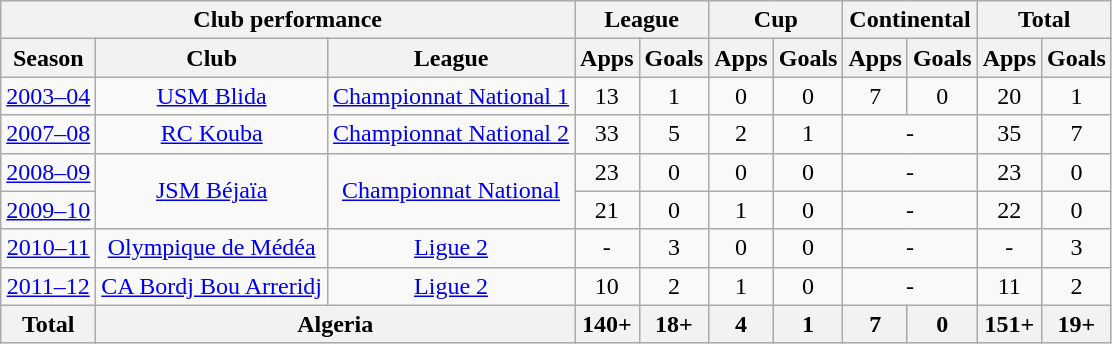<table class="wikitable" style="text-align:center">
<tr>
<th colspan=3>Club performance</th>
<th colspan=2>League</th>
<th colspan=2>Cup</th>
<th colspan=2>Continental</th>
<th colspan=2>Total</th>
</tr>
<tr>
<th>Season</th>
<th>Club</th>
<th>League</th>
<th>Apps</th>
<th>Goals</th>
<th>Apps</th>
<th>Goals</th>
<th>Apps</th>
<th>Goals</th>
<th>Apps</th>
<th>Goals</th>
</tr>
<tr>
<td><a href='#'>2003–04</a></td>
<td rowspan="1"><a href='#'>USM Blida</a></td>
<td rowspan="1"><a href='#'>Championnat National 1</a></td>
<td>13</td>
<td>1</td>
<td>0</td>
<td>0</td>
<td>7</td>
<td>0</td>
<td>20</td>
<td>1</td>
</tr>
<tr>
<td><a href='#'>2007–08</a></td>
<td rowspan="1"><a href='#'>RC Kouba</a></td>
<td rowspan="1"><a href='#'>Championnat National 2</a></td>
<td>33</td>
<td>5</td>
<td>2</td>
<td>1</td>
<td colspan="2">-</td>
<td>35</td>
<td>7</td>
</tr>
<tr>
<td><a href='#'>2008–09</a></td>
<td rowspan="2"><a href='#'>JSM Béjaïa</a></td>
<td rowspan="2"><a href='#'>Championnat National</a></td>
<td>23</td>
<td>0</td>
<td>0</td>
<td>0</td>
<td colspan="2">-</td>
<td>23</td>
<td>0</td>
</tr>
<tr>
<td><a href='#'>2009–10</a></td>
<td>21</td>
<td>0</td>
<td>1</td>
<td>0</td>
<td colspan="2">-</td>
<td>22</td>
<td>0</td>
</tr>
<tr>
<td><a href='#'>2010–11</a></td>
<td rowspan="1"><a href='#'>Olympique de Médéa</a></td>
<td rowspan="1"><a href='#'>Ligue 2</a></td>
<td>-</td>
<td>3</td>
<td>0</td>
<td>0</td>
<td colspan="2">-</td>
<td>-</td>
<td>3</td>
</tr>
<tr>
<td><a href='#'>2011–12</a></td>
<td rowspan="1"><a href='#'>CA Bordj Bou Arreridj</a></td>
<td rowspan="1"><a href='#'>Ligue 2</a></td>
<td>10</td>
<td>2</td>
<td>1</td>
<td>0</td>
<td colspan="2">-</td>
<td>11</td>
<td>2</td>
</tr>
<tr>
<th rowspan=1>Total</th>
<th colspan=2>Algeria</th>
<th>140+</th>
<th>18+</th>
<th>4</th>
<th>1</th>
<th>7</th>
<th>0</th>
<th>151+</th>
<th>19+</th>
</tr>
</table>
